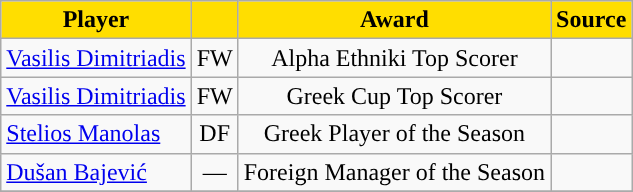<table class="wikitable">
<tr>
<th style="background:#FFDE00">Player</th>
<th style="background:#FFDE00"></th>
<th style="background:#FFDE00">Award</th>
<th style="background:#FFDE00">Source</th>
</tr>
<tr>
<td> <a href='#'>Vasilis Dimitriadis</a></td>
<td align="center">FW</td>
<td align="center">Alpha Ethniki Top Scorer</td>
<td align="center"></td>
</tr>
<tr>
<td> <a href='#'>Vasilis Dimitriadis</a></td>
<td align="center">FW</td>
<td align="center">Greek Cup Top Scorer</td>
<td align="center"></td>
</tr>
<tr>
<td> <a href='#'>Stelios Manolas</a></td>
<td align="center">DF</td>
<td align="center">Greek Player of the Season</td>
<td align="center"></td>
</tr>
<tr>
<td> <a href='#'>Dušan Bajević</a></td>
<td align="center">—</td>
<td align="center">Foreign Manager of the Season</td>
<td align="center"></td>
</tr>
<tr>
</tr>
</table>
